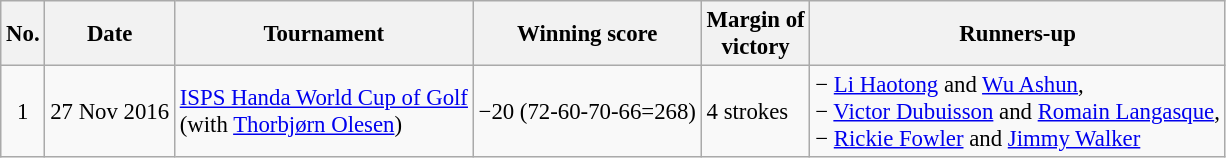<table class="wikitable" style="font-size:95%;">
<tr>
<th>No.</th>
<th>Date</th>
<th>Tournament</th>
<th>Winning score</th>
<th>Margin of<br>victory</th>
<th>Runners-up</th>
</tr>
<tr>
<td align=center>1</td>
<td align=right>27 Nov 2016</td>
<td><a href='#'>ISPS Handa World Cup of Golf</a><br>(with  <a href='#'>Thorbjørn Olesen</a>)</td>
<td>−20 (72-60-70-66=268)</td>
<td>4 strokes</td>
<td> − <a href='#'>Li Haotong</a> and <a href='#'>Wu Ashun</a>,<br> − <a href='#'>Victor Dubuisson</a> and <a href='#'>Romain Langasque</a>,<br> − <a href='#'>Rickie Fowler</a> and <a href='#'>Jimmy Walker</a></td>
</tr>
</table>
